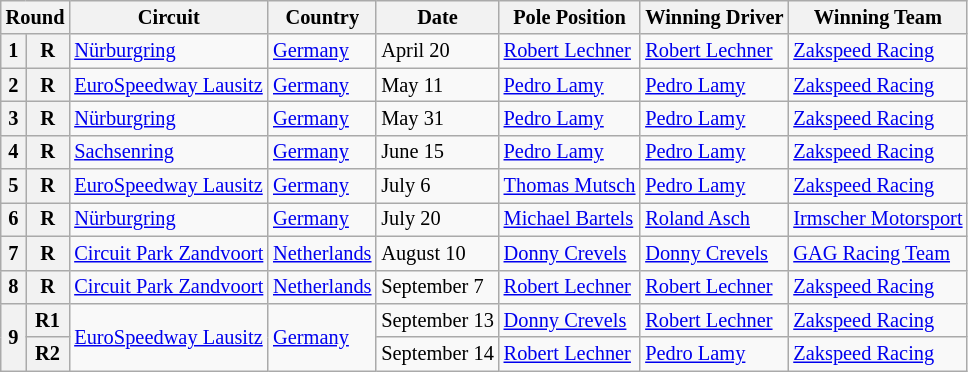<table class="wikitable" style="font-size: 85%">
<tr>
<th colspan=2>Round</th>
<th>Circuit</th>
<th>Country</th>
<th>Date</th>
<th>Pole Position</th>
<th>Winning Driver</th>
<th>Winning Team</th>
</tr>
<tr>
<th>1</th>
<th>R</th>
<td> <a href='#'>Nürburgring</a></td>
<td><a href='#'>Germany</a></td>
<td>April 20</td>
<td> <a href='#'>Robert Lechner</a></td>
<td> <a href='#'>Robert Lechner</a></td>
<td> <a href='#'>Zakspeed Racing</a></td>
</tr>
<tr>
<th>2</th>
<th>R</th>
<td> <a href='#'>EuroSpeedway Lausitz</a></td>
<td><a href='#'>Germany</a></td>
<td>May 11</td>
<td> <a href='#'>Pedro Lamy</a></td>
<td> <a href='#'>Pedro Lamy</a></td>
<td> <a href='#'>Zakspeed Racing</a></td>
</tr>
<tr>
<th>3</th>
<th>R</th>
<td> <a href='#'>Nürburgring</a></td>
<td><a href='#'>Germany</a></td>
<td>May 31</td>
<td> <a href='#'>Pedro Lamy</a></td>
<td> <a href='#'>Pedro Lamy</a></td>
<td> <a href='#'>Zakspeed Racing</a></td>
</tr>
<tr>
<th>4</th>
<th>R</th>
<td> <a href='#'>Sachsenring</a></td>
<td><a href='#'>Germany</a></td>
<td>June 15</td>
<td> <a href='#'>Pedro Lamy</a></td>
<td> <a href='#'>Pedro Lamy</a></td>
<td> <a href='#'>Zakspeed Racing</a></td>
</tr>
<tr>
<th>5</th>
<th>R</th>
<td> <a href='#'>EuroSpeedway Lausitz</a></td>
<td><a href='#'>Germany</a></td>
<td>July 6</td>
<td> <a href='#'>Thomas Mutsch</a></td>
<td> <a href='#'>Pedro Lamy</a></td>
<td> <a href='#'>Zakspeed Racing</a></td>
</tr>
<tr>
<th>6</th>
<th>R</th>
<td> <a href='#'>Nürburgring</a></td>
<td><a href='#'>Germany</a></td>
<td>July 20</td>
<td> <a href='#'>Michael Bartels</a></td>
<td> <a href='#'>Roland Asch</a></td>
<td> <a href='#'>Irmscher Motorsport</a></td>
</tr>
<tr>
<th>7</th>
<th>R</th>
<td> <a href='#'>Circuit Park Zandvoort</a></td>
<td><a href='#'>Netherlands</a></td>
<td>August 10</td>
<td> <a href='#'>Donny Crevels</a></td>
<td> <a href='#'>Donny Crevels</a></td>
<td> <a href='#'>GAG Racing Team</a></td>
</tr>
<tr>
<th>8</th>
<th>R</th>
<td> <a href='#'>Circuit Park Zandvoort</a></td>
<td><a href='#'>Netherlands</a></td>
<td>September 7</td>
<td> <a href='#'>Robert Lechner</a></td>
<td> <a href='#'>Robert Lechner</a></td>
<td> <a href='#'>Zakspeed Racing</a></td>
</tr>
<tr>
<th rowspan=2>9</th>
<th>R1</th>
<td rowspan=2> <a href='#'>EuroSpeedway Lausitz</a></td>
<td rowspan=2><a href='#'>Germany</a></td>
<td>September 13</td>
<td> <a href='#'>Donny Crevels</a></td>
<td> <a href='#'>Robert Lechner</a></td>
<td> <a href='#'>Zakspeed Racing</a></td>
</tr>
<tr>
<th>R2</th>
<td>September 14</td>
<td> <a href='#'>Robert Lechner</a></td>
<td> <a href='#'>Pedro Lamy</a></td>
<td> <a href='#'>Zakspeed Racing</a></td>
</tr>
</table>
